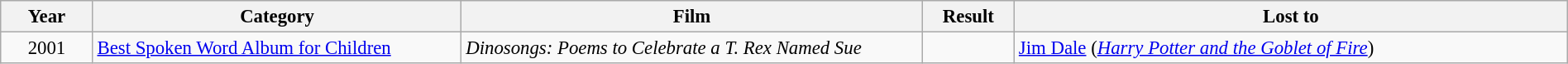<table class="wikitable" width="100%" cellpadding="5" style="font-size: 95%">
<tr>
<th width="5%">Year</th>
<th width="20%">Category</th>
<th width="25%">Film</th>
<th width="5%">Result</th>
<th width="30%">Lost to</th>
</tr>
<tr>
<td style="text-align:center;">2001</td>
<td><a href='#'>Best Spoken Word Album for Children</a></td>
<td><em>Dinosongs: Poems to Celebrate a T. Rex Named Sue</em></td>
<td></td>
<td><a href='#'>Jim Dale</a> (<em><a href='#'>Harry Potter and the Goblet of Fire</a></em>)</td>
</tr>
</table>
